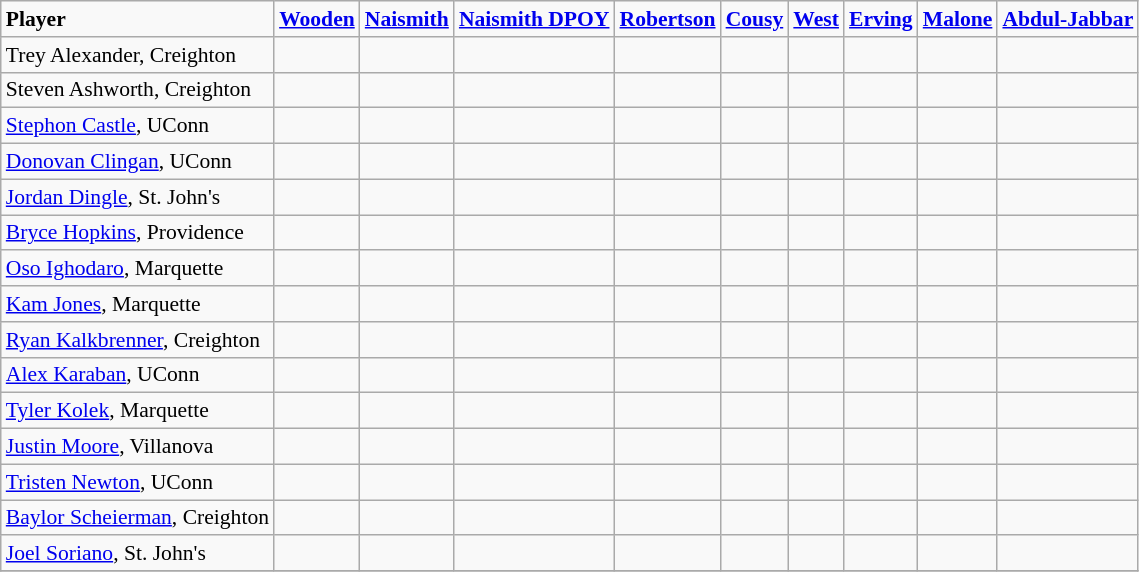<table class="wikitable" style="white-space:nowrap; font-size:90%;">
<tr>
<td><strong>Player</strong></td>
<td><strong><a href='#'>Wooden</a></strong></td>
<td><strong><a href='#'>Naismith</a></strong></td>
<td><strong><a href='#'>Naismith DPOY</a></strong></td>
<td><strong><a href='#'>Robertson</a></strong></td>
<td><strong><a href='#'>Cousy</a></strong></td>
<td><a href='#'><strong>West</strong></a></td>
<td><strong><a href='#'>Erving</a></strong> </td>
<td><strong><a href='#'>Malone</a></strong></td>
<td><strong><a href='#'>Abdul-Jabbar</a></strong> </td>
</tr>
<tr>
<td>Trey Alexander, Creighton</td>
<td></td>
<td></td>
<td></td>
<td></td>
<td></td>
<td></td>
<td></td>
<td></td>
<td></td>
</tr>
<tr>
<td>Steven Ashworth, Creighton</td>
<td></td>
<td></td>
<td></td>
<td></td>
<td></td>
<td></td>
<td></td>
<td></td>
<td></td>
</tr>
<tr>
<td><a href='#'>Stephon Castle</a>, UConn</td>
<td></td>
<td></td>
<td></td>
<td></td>
<td></td>
<td></td>
<td></td>
<td></td>
<td></td>
</tr>
<tr>
<td><a href='#'>Donovan Clingan</a>, UConn</td>
<td></td>
<td></td>
<td></td>
<td></td>
<td></td>
<td></td>
<td></td>
<td></td>
<td></td>
</tr>
<tr>
<td><a href='#'>Jordan Dingle</a>, St. John's</td>
<td></td>
<td></td>
<td></td>
<td></td>
<td></td>
<td></td>
<td></td>
<td></td>
<td></td>
</tr>
<tr>
<td><a href='#'>Bryce Hopkins</a>, Providence</td>
<td></td>
<td></td>
<td></td>
<td></td>
<td></td>
<td></td>
<td></td>
<td></td>
<td></td>
</tr>
<tr>
<td><a href='#'>Oso Ighodaro</a>, Marquette</td>
<td></td>
<td></td>
<td></td>
<td></td>
<td></td>
<td></td>
<td></td>
<td></td>
<td></td>
</tr>
<tr>
<td><a href='#'>Kam Jones</a>, Marquette</td>
<td></td>
<td></td>
<td></td>
<td></td>
<td></td>
<td></td>
<td></td>
<td></td>
<td></td>
</tr>
<tr>
<td><a href='#'>Ryan Kalkbrenner</a>, Creighton</td>
<td></td>
<td></td>
<td></td>
<td></td>
<td></td>
<td></td>
<td></td>
<td></td>
<td></td>
</tr>
<tr>
<td><a href='#'>Alex Karaban</a>, UConn</td>
<td></td>
<td></td>
<td></td>
<td></td>
<td></td>
<td></td>
<td></td>
<td></td>
<td></td>
</tr>
<tr>
<td><a href='#'>Tyler Kolek</a>, Marquette</td>
<td></td>
<td></td>
<td></td>
<td></td>
<td></td>
<td></td>
<td></td>
<td></td>
<td></td>
</tr>
<tr>
<td><a href='#'>Justin Moore</a>, Villanova</td>
<td></td>
<td></td>
<td></td>
<td></td>
<td></td>
<td></td>
<td></td>
<td></td>
<td></td>
</tr>
<tr>
<td><a href='#'>Tristen Newton</a>, UConn</td>
<td></td>
<td></td>
<td></td>
<td></td>
<td></td>
<td></td>
<td></td>
<td></td>
<td></td>
</tr>
<tr>
<td><a href='#'>Baylor Scheierman</a>, Creighton</td>
<td></td>
<td></td>
<td></td>
<td></td>
<td></td>
<td></td>
<td></td>
<td></td>
<td></td>
</tr>
<tr>
<td><a href='#'>Joel Soriano</a>, St. John's</td>
<td></td>
<td></td>
<td></td>
<td></td>
<td></td>
<td></td>
<td></td>
<td></td>
<td></td>
</tr>
<tr>
</tr>
</table>
